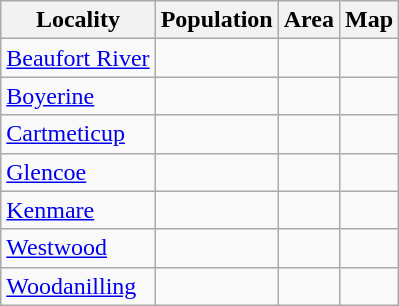<table class="wikitable sortable">
<tr>
<th>Locality</th>
<th data-sort-type=number>Population</th>
<th data-sort-type=number>Area</th>
<th>Map</th>
</tr>
<tr>
<td><a href='#'>Beaufort River</a></td>
<td></td>
<td></td>
<td></td>
</tr>
<tr>
<td><a href='#'>Boyerine</a></td>
<td></td>
<td></td>
<td></td>
</tr>
<tr>
<td><a href='#'>Cartmeticup</a></td>
<td></td>
<td></td>
<td></td>
</tr>
<tr>
<td><a href='#'>Glencoe</a></td>
<td></td>
<td></td>
<td></td>
</tr>
<tr>
<td><a href='#'>Kenmare</a></td>
<td></td>
<td></td>
<td></td>
</tr>
<tr>
<td><a href='#'>Westwood</a></td>
<td></td>
<td></td>
<td></td>
</tr>
<tr>
<td><a href='#'>Woodanilling</a></td>
<td></td>
<td></td>
<td></td>
</tr>
</table>
